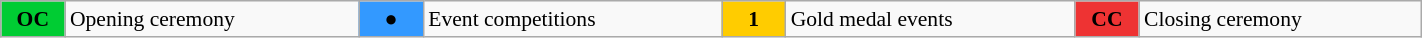<table class="wikitable" style="margin:0.5em auto; font-size:90%; position:relative; width:75%;">
<tr>
<td style="width:2.5em; background:#00cc33; text-align:center"><strong>OC</strong></td>
<td>Opening ceremony</td>
<td style="width:2.5em; background:#3399ff; text-align:center">●</td>
<td>Event competitions</td>
<td style="width:2.5em; background:#ffcc00; text-align:center"><strong>1</strong></td>
<td>Gold medal events</td>
<td style="width:2.5em; background:#ee3333; text-align:center"><strong>CC</strong></td>
<td>Closing ceremony</td>
</tr>
</table>
